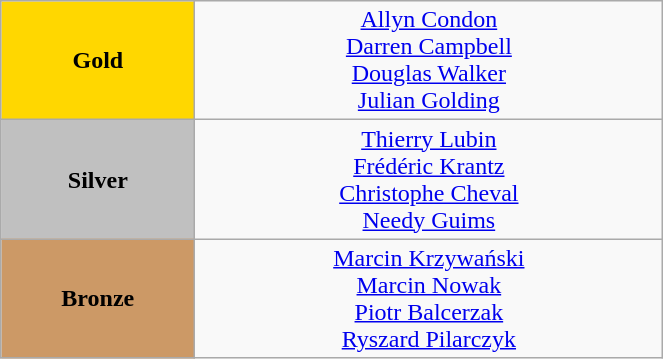<table class="wikitable" style=" text-align:center; " width="35%">
<tr>
<td bgcolor="gold"><strong>Gold</strong></td>
<td><a href='#'>Allyn Condon</a><br><a href='#'>Darren Campbell</a><br><a href='#'>Douglas Walker</a><br><a href='#'>Julian Golding</a><br><small><em></em></small></td>
</tr>
<tr>
<td bgcolor="silver"><strong>Silver</strong></td>
<td><a href='#'>Thierry Lubin</a><br><a href='#'>Frédéric Krantz</a><br><a href='#'>Christophe Cheval</a><br><a href='#'>Needy Guims</a><br> <small><em></em></small></td>
</tr>
<tr>
<td bgcolor="CC9966"><strong>Bronze</strong></td>
<td><a href='#'>Marcin Krzywański</a><br><a href='#'>Marcin Nowak</a><br><a href='#'>Piotr Balcerzak</a><br><a href='#'>Ryszard Pilarczyk</a><br><small><em></em></small></td>
</tr>
</table>
